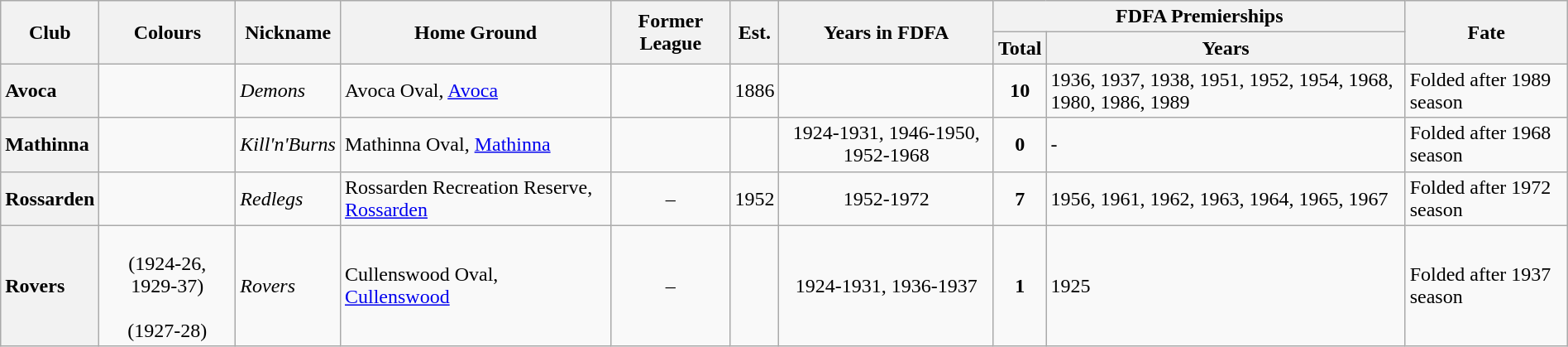<table class="wikitable sortable" style="text-align:center; width:100%">
<tr>
<th rowspan="2">Club</th>
<th rowspan="2">Colours</th>
<th rowspan="2">Nickname</th>
<th rowspan="2">Home Ground</th>
<th rowspan="2">Former League</th>
<th rowspan="2">Est.</th>
<th rowspan="2">Years in FDFA</th>
<th colspan="2">FDFA Premierships</th>
<th rowspan="2">Fate</th>
</tr>
<tr>
<th>Total</th>
<th>Years</th>
</tr>
<tr>
<th style="text-align:left">Avoca</th>
<td></td>
<td align="left"><em>Demons</em></td>
<td align="left">Avoca Oval, <a href='#'>Avoca</a></td>
<td></td>
<td>1886</td>
<td></td>
<td><strong>10</strong></td>
<td align="left">1936, 1937, 1938, 1951, 1952, 1954, 1968, 1980, 1986, 1989</td>
<td align="left">Folded after 1989 season</td>
</tr>
<tr>
<th style="text-align:left">Mathinna</th>
<td></td>
<td align="left"><em>Kill'n'Burns</em></td>
<td align="left">Mathinna Oval, <a href='#'>Mathinna</a></td>
<td></td>
<td></td>
<td>1924-1931, 1946-1950, 1952-1968</td>
<td><strong>0</strong></td>
<td align="left">-</td>
<td align="left">Folded after 1968 season</td>
</tr>
<tr>
<th style="text-align:left">Rossarden</th>
<td></td>
<td align="left"><em>Redlegs</em></td>
<td align="left">Rossarden Recreation Reserve, <a href='#'>Rossarden</a></td>
<td>–</td>
<td>1952</td>
<td>1952-1972</td>
<td><strong>7</strong></td>
<td align="left">1956, 1961, 1962, 1963, 1964, 1965, 1967</td>
<td align="left">Folded after 1972 season</td>
</tr>
<tr>
<th style="text-align:left">Rovers</th>
<td><br>(1924-26, 1929-37)<br><br>(1927-28)</td>
<td align="left"><em>Rovers</em></td>
<td align="left">Cullenswood Oval, <a href='#'>Cullenswood</a></td>
<td>–</td>
<td></td>
<td>1924-1931, 1936-1937</td>
<td><strong>1</strong></td>
<td align="left">1925</td>
<td align="left">Folded after 1937 season</td>
</tr>
</table>
